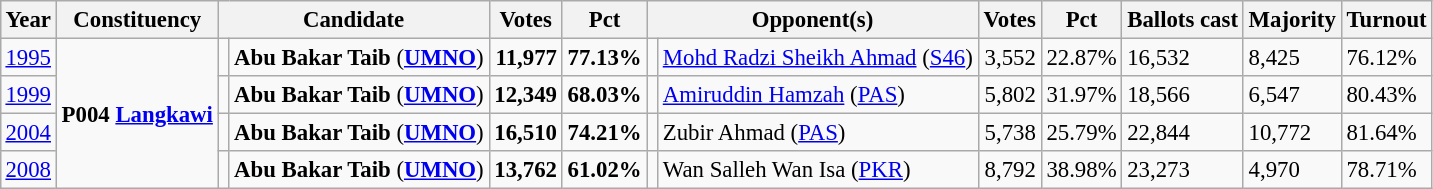<table class="wikitable" style="margin:0.5em ; font-size:95%">
<tr>
<th>Year</th>
<th>Constituency</th>
<th colspan=2>Candidate</th>
<th>Votes</th>
<th>Pct</th>
<th colspan=2>Opponent(s)</th>
<th>Votes</th>
<th>Pct</th>
<th>Ballots cast</th>
<th>Majority</th>
<th>Turnout</th>
</tr>
<tr>
<td><a href='#'>1995</a></td>
<td rowspan=4><strong>P004 <a href='#'>Langkawi</a></strong></td>
<td></td>
<td><strong>Abu Bakar Taib</strong> (<a href='#'><strong>UMNO</strong></a>)</td>
<td align="right"><strong>11,977</strong></td>
<td><strong>77.13%</strong></td>
<td></td>
<td><a href='#'>Mohd Radzi Sheikh Ahmad</a> (<a href='#'>S46</a>)</td>
<td align="right">3,552</td>
<td>22.87%</td>
<td>16,532</td>
<td>8,425</td>
<td>76.12%</td>
</tr>
<tr>
<td><a href='#'>1999</a></td>
<td></td>
<td><strong>Abu Bakar Taib</strong> (<a href='#'><strong>UMNO</strong></a>)</td>
<td align="right"><strong>12,349</strong></td>
<td><strong>68.03%</strong></td>
<td></td>
<td><a href='#'>Amiruddin Hamzah</a> (<a href='#'>PAS</a>)</td>
<td align="right">5,802</td>
<td>31.97%</td>
<td>18,566</td>
<td>6,547</td>
<td>80.43%</td>
</tr>
<tr>
<td><a href='#'>2004</a></td>
<td></td>
<td><strong>Abu Bakar Taib</strong> (<a href='#'><strong>UMNO</strong></a>)</td>
<td align="right"><strong>16,510</strong></td>
<td><strong>74.21%</strong></td>
<td></td>
<td>Zubir Ahmad (<a href='#'>PAS</a>)</td>
<td align="right">5,738</td>
<td>25.79%</td>
<td>22,844</td>
<td>10,772</td>
<td>81.64%</td>
</tr>
<tr>
<td><a href='#'>2008</a></td>
<td></td>
<td><strong>Abu Bakar Taib</strong> (<a href='#'><strong>UMNO</strong></a>)</td>
<td align="right"><strong>13,762</strong></td>
<td><strong>61.02%</strong></td>
<td></td>
<td>Wan Salleh Wan Isa (<a href='#'>PKR</a>)</td>
<td align="right">8,792</td>
<td>38.98%</td>
<td>23,273</td>
<td>4,970</td>
<td>78.71%</td>
</tr>
</table>
